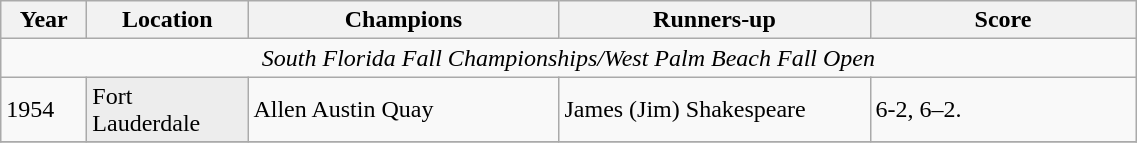<table class="wikitable sortable">
<tr>
<th style="width:50px">Year</th>
<th style="width:100px">Location</th>
<th style="width:200px">Champions</th>
<th style="width:200px">Runners-up</th>
<th style="width:170px" class="unsortable">Score</th>
</tr>
<tr>
<td colspan=5 align=center><em>South Florida Fall Championships/West Palm Beach Fall Open</em></td>
</tr>
<tr>
<td>1954</td>
<td style="background:#ededed">Fort Lauderdale</td>
<td> Allen Austin Quay</td>
<td> James (Jim) Shakespeare</td>
<td>6-2, 6–2.</td>
</tr>
<tr>
</tr>
</table>
